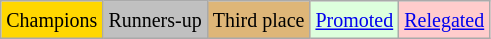<table class="wikitable">
<tr>
<td bgcolor=gold><small>Champions</small></td>
<td bgcolor=silver><small>Runners-up</small></td>
<td bgcolor=#deb678><small>Third place</small></td>
<td bgcolor="#DDFFDD"><small><a href='#'>Promoted</a></small></td>
<td bgcolor="#FFCCCC"><small><a href='#'>Relegated</a></small></td>
</tr>
</table>
